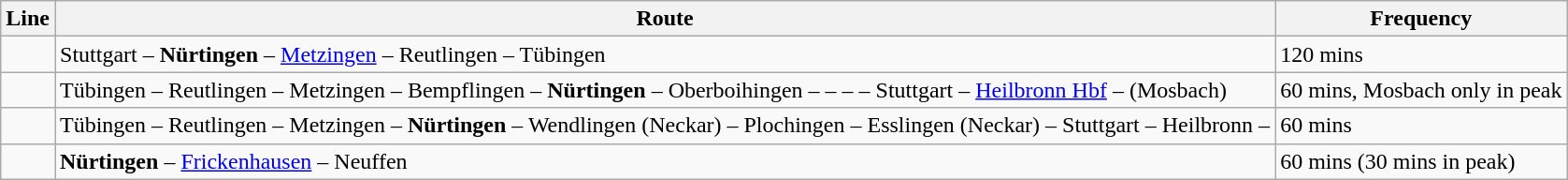<table class="wikitable">
<tr>
<th>Line</th>
<th>Route</th>
<th>Frequency</th>
</tr>
<tr>
<td align="center"></td>
<td>Stuttgart – <strong>Nürtingen</strong> – <a href='#'>Metzingen</a> – Reutlingen – Tübingen</td>
<td>120 mins</td>
</tr>
<tr>
<td align="center"></td>
<td>Tübingen  – Reutlingen – Metzingen – Bempflingen – <strong>Nürtingen</strong> – Oberboihingen –  –  –  – Stuttgart – <a href='#'>Heilbronn Hbf</a> – (Mosbach)</td>
<td>60 mins, Mosbach only in peak</td>
</tr>
<tr>
<td align="center"></td>
<td>Tübingen – Reutlingen – Metzingen – <strong>Nürtingen</strong> – Wendlingen (Neckar) – Plochingen – Esslingen (Neckar) – Stuttgart – Heilbronn – </td>
<td>60 mins</td>
</tr>
<tr>
<td align="center"></td>
<td><strong>Nürtingen</strong> – <a href='#'>Frickenhausen</a> – Neuffen</td>
<td>60 mins (30 mins in peak)</td>
</tr>
</table>
